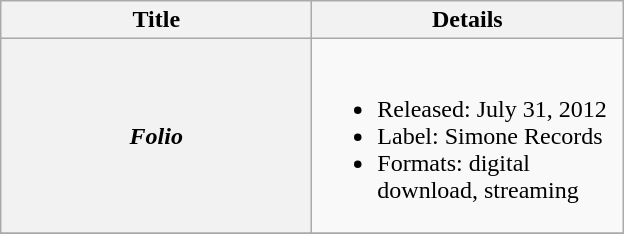<table class="wikitable plainrowheaders">
<tr>
<th style="text-align:center" width="200">Title</th>
<th style="text-align:center" width="200">Details</th>
</tr>
<tr>
<th scope="row"><em>Folio</em></th>
<td><br><ul><li>Released: July 31, 2012</li><li>Label: Simone Records</li><li>Formats: digital download, streaming</li></ul></td>
</tr>
<tr>
</tr>
</table>
